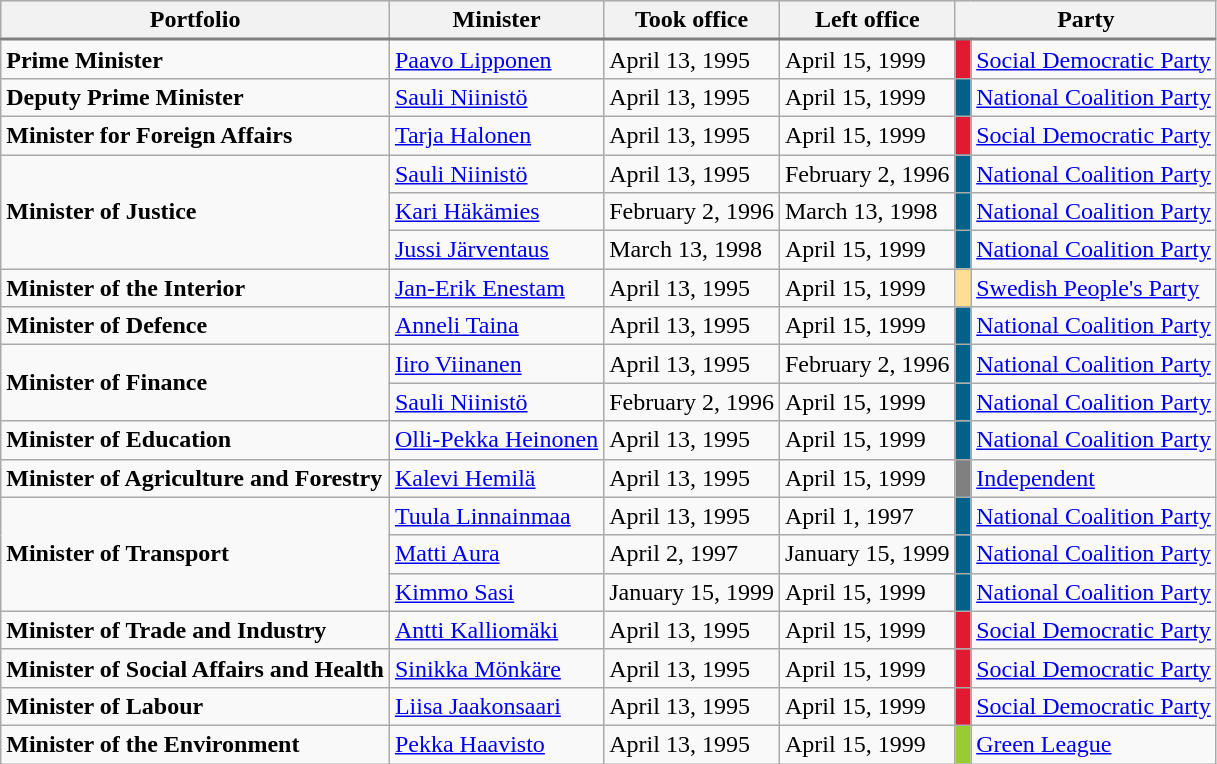<table class="wikitable">
<tr style="text-align: center; background: #efefef; border-bottom: 2px solid gray;">
<th>Portfolio</th>
<th>Minister</th>
<th>Took office</th>
<th>Left office</th>
<th colspan="2">Party</th>
</tr>
<tr>
<td><strong>Prime Minister</strong></td>
<td><a href='#'>Paavo Lipponen</a></td>
<td>April 13, 1995</td>
<td>April 15, 1999</td>
<td style="width: 3px; background-color: #E11931;"></td>
<td><a href='#'>Social Democratic Party</a></td>
</tr>
<tr>
<td><strong>Deputy Prime Minister</strong></td>
<td><a href='#'>Sauli Niinistö</a></td>
<td>April 13, 1995</td>
<td>April 15, 1999</td>
<td style="width: 3px; background-color: #006288;"></td>
<td><a href='#'>National Coalition Party</a></td>
</tr>
<tr>
<td><strong>Minister for Foreign Affairs</strong></td>
<td><a href='#'>Tarja Halonen</a></td>
<td>April 13, 1995</td>
<td>April 15, 1999</td>
<td style="width: 3px; background-color: #E11931;"></td>
<td><a href='#'>Social Democratic Party</a></td>
</tr>
<tr>
<td rowspan="3"><strong>Minister of Justice</strong></td>
<td><a href='#'>Sauli Niinistö</a></td>
<td>April 13, 1995</td>
<td>February 2, 1996</td>
<td style="width: 3px; background-color: #006288;"></td>
<td><a href='#'>National Coalition Party</a></td>
</tr>
<tr>
<td><a href='#'>Kari Häkämies</a></td>
<td>February 2, 1996</td>
<td>March 13, 1998</td>
<td style="width: 3px; background-color: #006288;"></td>
<td><a href='#'>National Coalition Party</a></td>
</tr>
<tr>
<td><a href='#'>Jussi Järventaus</a></td>
<td>March 13, 1998</td>
<td>April 15, 1999</td>
<td style="width: 3px; background-color: #006288;"></td>
<td><a href='#'>National Coalition Party</a></td>
</tr>
<tr>
<td><strong>Minister of the Interior</strong></td>
<td><a href='#'>Jan-Erik Enestam</a></td>
<td>April 13, 1995</td>
<td>April 15, 1999</td>
<td style="width: 3px; background-color: #FFDD93;"></td>
<td><a href='#'>Swedish People's Party</a></td>
</tr>
<tr>
<td><strong>Minister of Defence</strong></td>
<td><a href='#'>Anneli Taina</a></td>
<td>April 13, 1995</td>
<td>April 15, 1999</td>
<td style="width: 3px; background-color: #006288;"></td>
<td><a href='#'>National Coalition Party</a></td>
</tr>
<tr>
<td rowspan="2"><strong>Minister of Finance</strong></td>
<td><a href='#'>Iiro Viinanen</a></td>
<td>April 13, 1995</td>
<td>February 2, 1996</td>
<td style="width: 3px; background-color: #006288;"></td>
<td><a href='#'>National Coalition Party</a></td>
</tr>
<tr>
<td><a href='#'>Sauli Niinistö</a></td>
<td>February 2, 1996</td>
<td>April 15, 1999</td>
<td style="width: 3px; background-color: #006288;"></td>
<td><a href='#'>National Coalition Party</a></td>
</tr>
<tr>
<td><strong>Minister of Education</strong></td>
<td><a href='#'>Olli-Pekka Heinonen</a></td>
<td>April 13, 1995</td>
<td>April 15, 1999</td>
<td style="width: 3px; background-color: #006288;"></td>
<td><a href='#'>National Coalition Party</a></td>
</tr>
<tr>
<td><strong>Minister of Agriculture and Forestry</strong></td>
<td><a href='#'>Kalevi Hemilä</a></td>
<td>April 13, 1995</td>
<td>April 15, 1999</td>
<td style="width: 3px; background-color: #808080;"></td>
<td><a href='#'>Independent</a></td>
</tr>
<tr>
<td rowspan="3"><strong>Minister of Transport</strong></td>
<td><a href='#'>Tuula Linnainmaa</a></td>
<td>April 13, 1995</td>
<td>April 1, 1997</td>
<td style="width: 3px; background-color: #006288;"></td>
<td><a href='#'>National Coalition Party</a></td>
</tr>
<tr>
<td><a href='#'>Matti Aura</a></td>
<td>April 2, 1997</td>
<td>January 15, 1999</td>
<td style="width: 3px; background-color: #006288;"></td>
<td><a href='#'>National Coalition Party</a></td>
</tr>
<tr>
<td><a href='#'>Kimmo Sasi</a></td>
<td>January 15, 1999</td>
<td>April 15, 1999</td>
<td style="width: 3px; background-color: #006288;"></td>
<td><a href='#'>National Coalition Party</a></td>
</tr>
<tr>
<td><strong>Minister of Trade and Industry</strong></td>
<td><a href='#'>Antti Kalliomäki</a></td>
<td>April 13, 1995</td>
<td>April 15, 1999</td>
<td style="width: 3px; background-color: #E11931;"></td>
<td><a href='#'>Social Democratic Party</a></td>
</tr>
<tr>
<td><strong>Minister of Social Affairs and Health</strong></td>
<td><a href='#'>Sinikka Mönkäre</a></td>
<td>April 13, 1995</td>
<td>April 15, 1999</td>
<td style="width: 3px; background-color: #E11931;"></td>
<td><a href='#'>Social Democratic Party</a></td>
</tr>
<tr>
<td><strong>Minister of Labour</strong></td>
<td><a href='#'>Liisa Jaakonsaari</a></td>
<td>April 13, 1995</td>
<td>April 15, 1999</td>
<td style="width: 3px; background-color: #E11931;"></td>
<td><a href='#'>Social Democratic Party</a></td>
</tr>
<tr>
<td><strong>Minister of the Environment</strong></td>
<td><a href='#'>Pekka Haavisto</a></td>
<td>April 13, 1995</td>
<td>April 15, 1999</td>
<td style="width: 3px; background-color: #99cc33;"></td>
<td><a href='#'>Green League</a></td>
</tr>
</table>
